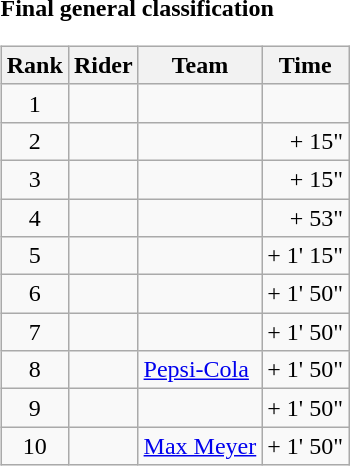<table>
<tr>
<td><strong>Final general classification</strong><br><table class="wikitable">
<tr>
<th scope="col">Rank</th>
<th scope="col">Rider</th>
<th scope="col">Team</th>
<th scope="col">Time</th>
</tr>
<tr>
<td style="text-align:center;">1</td>
<td></td>
<td></td>
<td style="text-align:right;"></td>
</tr>
<tr>
<td style="text-align:center;">2</td>
<td></td>
<td></td>
<td style="text-align:right;">+ 15"</td>
</tr>
<tr>
<td style="text-align:center;">3</td>
<td></td>
<td></td>
<td style="text-align:right;">+ 15"</td>
</tr>
<tr>
<td style="text-align:center;">4</td>
<td></td>
<td></td>
<td style="text-align:right;">+ 53"</td>
</tr>
<tr>
<td style="text-align:center;">5</td>
<td></td>
<td></td>
<td style="text-align:right;">+ 1' 15"</td>
</tr>
<tr>
<td style="text-align:center;">6</td>
<td></td>
<td></td>
<td style="text-align:right;">+ 1' 50"</td>
</tr>
<tr>
<td style="text-align:center;">7</td>
<td></td>
<td></td>
<td style="text-align:right;">+ 1' 50"</td>
</tr>
<tr>
<td style="text-align:center;">8</td>
<td></td>
<td><a href='#'>Pepsi-Cola</a></td>
<td style="text-align:right;">+ 1' 50"</td>
</tr>
<tr>
<td style="text-align:center;">9</td>
<td></td>
<td></td>
<td style="text-align:right;">+ 1' 50"</td>
</tr>
<tr>
<td style="text-align:center;">10</td>
<td></td>
<td><a href='#'>Max Meyer</a></td>
<td style="text-align:right;">+ 1' 50"</td>
</tr>
</table>
</td>
</tr>
</table>
